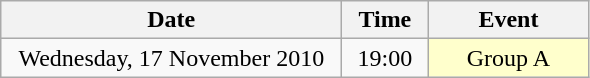<table class = "wikitable" style="text-align:center;">
<tr>
<th width=220>Date</th>
<th width=50>Time</th>
<th width=100>Event</th>
</tr>
<tr>
<td>Wednesday, 17 November 2010</td>
<td>19:00</td>
<td bgcolor=ffffcc>Group A</td>
</tr>
</table>
